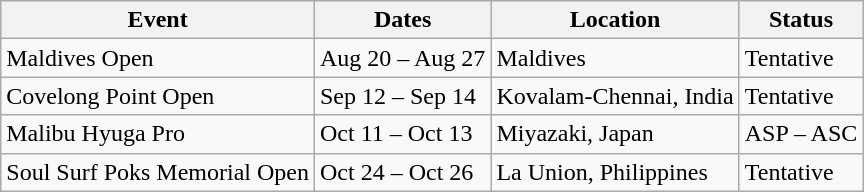<table class="wikitable">
<tr>
<th>Event</th>
<th>Dates</th>
<th>Location</th>
<th>Status</th>
</tr>
<tr>
<td>Maldives Open</td>
<td>Aug 20 – Aug 27</td>
<td>Maldives</td>
<td>Tentative</td>
</tr>
<tr>
<td>Covelong Point Open</td>
<td>Sep 12 – Sep 14</td>
<td>Kovalam-Chennai, India</td>
<td>Tentative</td>
</tr>
<tr>
<td>Malibu Hyuga Pro</td>
<td>Oct 11 – Oct 13</td>
<td>Miyazaki, Japan</td>
<td>ASP – ASC</td>
</tr>
<tr>
<td>Soul Surf Poks Memorial Open</td>
<td>Oct 24 – Oct 26</td>
<td>La Union, Philippines</td>
<td>Tentative</td>
</tr>
</table>
